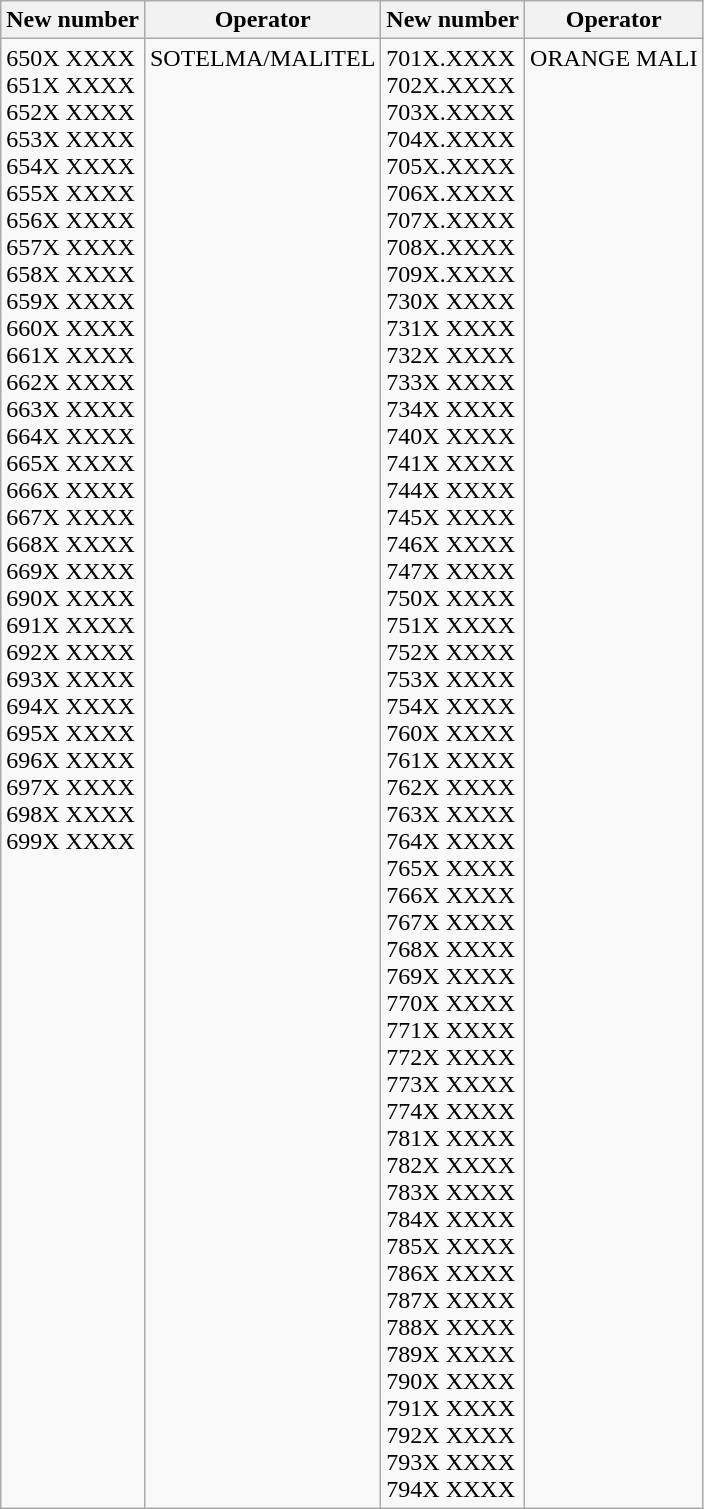<table class="wikitable">
<tr>
<th>New number</th>
<th>Operator</th>
<th>New number</th>
<th>Operator</th>
</tr>
<tr>
<td valign="top">650X XXXX<br>651X XXXX<br>652X XXXX<br>653X XXXX<br>654X XXXX<br>655X XXXX<br>656X XXXX<br>657X XXXX<br>658X XXXX<br>659X XXXX<br>660X XXXX<br>661X XXXX<br>662X XXXX<br>663X XXXX<br>664X XXXX<br>665X XXXX<br>666X XXXX<br>667X XXXX<br>668X XXXX<br>669X XXXX<br>690X XXXX<br>691X XXXX<br>692X XXXX<br>693X XXXX<br>694X XXXX<br>695X XXXX<br>696X XXXX<br>697X XXXX<br>698X XXXX<br>699X XXXX</td>
<td valign="top">SOTELMA/MALITEL</td>
<td>701X.XXXX<br>702X.XXXX<br>703X.XXXX<br>704X.XXXX<br>705X.XXXX<br>706X.XXXX<br>707X.XXXX<br>708X.XXXX<br>709X.XXXX<br>730X XXXX<br>731X XXXX<br>732X XXXX<br>733X XXXX<br>734X XXXX<br>740X XXXX<br>741X XXXX<br>744X XXXX<br>745X XXXX<br>746X XXXX<br>747X XXXX<br>750X XXXX<br>751X XXXX<br>752X XXXX<br>753X XXXX<br>754X XXXX<br>760X XXXX<br>761X XXXX<br>762X XXXX<br>763X XXXX<br>764X XXXX<br>765X XXXX<br>766X XXXX<br>767X XXXX<br>768X XXXX<br>769X XXXX<br>770X XXXX<br>771X XXXX<br>772X XXXX<br>773X XXXX<br>774X XXXX<br>781X XXXX<br>782X XXXX<br>783X XXXX<br>784X XXXX<br>785X XXXX<br>786X XXXX<br>787X XXXX<br>788X XXXX<br>789X XXXX<br>790X XXXX<br>791X XXXX<br>792X XXXX<br>793X XXXX<br>794X XXXX</td>
<td valign="top">ORANGE MALI</td>
</tr>
</table>
